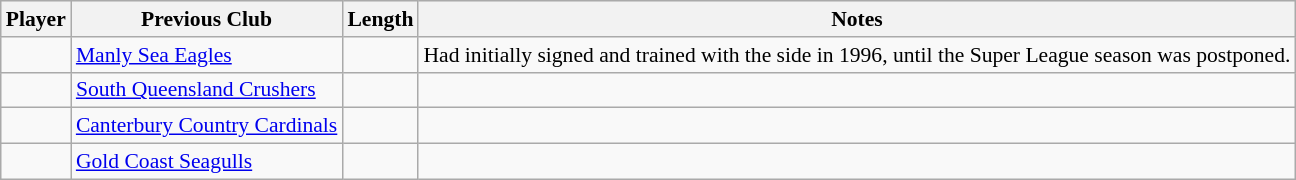<table class="wikitable" style="font-size:90%">
<tr bgcolor="#efefef">
<th>Player</th>
<th>Previous Club</th>
<th>Length</th>
<th>Notes</th>
</tr>
<tr>
<td align=left></td>
<td><a href='#'>Manly Sea Eagles</a></td>
<td></td>
<td>Had initially signed and trained with the side in 1996, until the Super League season was postponed.</td>
</tr>
<tr>
<td align=left></td>
<td><a href='#'>South Queensland Crushers</a></td>
<td></td>
<td></td>
</tr>
<tr>
<td align=left></td>
<td><a href='#'>Canterbury Country Cardinals</a></td>
<td></td>
<td></td>
</tr>
<tr>
<td align=left></td>
<td><a href='#'>Gold Coast Seagulls</a></td>
<td></td>
<td></td>
</tr>
</table>
